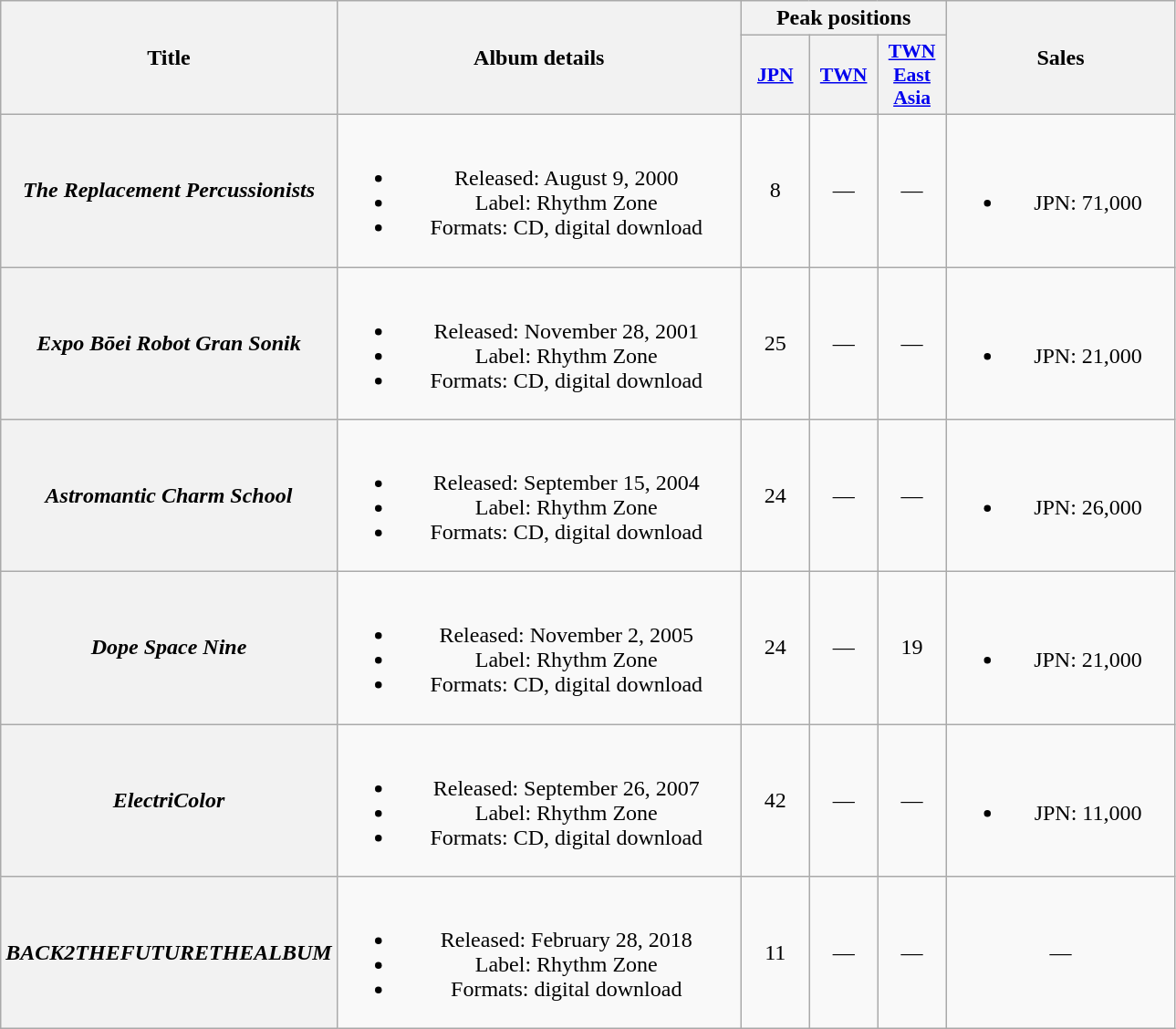<table class="wikitable plainrowheaders" style="text-align:center;">
<tr>
<th style="width:12em;" rowspan="2">Title</th>
<th style="width:18em;" rowspan="2">Album details</th>
<th colspan="3">Peak positions</th>
<th style="width:10em;" rowspan="2">Sales</th>
</tr>
<tr>
<th scope="col" style="width:3em;font-size:90%;"><a href='#'>JPN</a><br></th>
<th scope="col" style="width:3em;font-size:90%;"><a href='#'>TWN</a><br></th>
<th scope="col" style="width:3em;font-size:90%;"><a href='#'>TWN East Asia</a><br></th>
</tr>
<tr>
<th scope="row"><em>The Replacement Percussionists</em></th>
<td><br><ul><li>Released: August 9, 2000</li><li>Label: Rhythm Zone</li><li>Formats: CD, digital download</li></ul></td>
<td>8</td>
<td>—</td>
<td>—</td>
<td><br><ul><li>JPN: 71,000</li></ul></td>
</tr>
<tr>
<th scope="row"><em>Expo Bōei Robot Gran Sonik</em></th>
<td><br><ul><li>Released: November 28, 2001</li><li>Label: Rhythm Zone</li><li>Formats: CD, digital download</li></ul></td>
<td>25</td>
<td>—</td>
<td>—</td>
<td><br><ul><li>JPN: 21,000</li></ul></td>
</tr>
<tr>
<th scope="row"><em>Astromantic Charm School</em></th>
<td><br><ul><li>Released: September 15, 2004</li><li>Label: Rhythm Zone</li><li>Formats: CD, digital download</li></ul></td>
<td>24</td>
<td>—</td>
<td>—</td>
<td><br><ul><li>JPN: 26,000</li></ul></td>
</tr>
<tr>
<th scope="row"><em>Dope Space Nine</em></th>
<td><br><ul><li>Released: November 2, 2005</li><li>Label: Rhythm Zone</li><li>Formats: CD, digital download</li></ul></td>
<td>24</td>
<td>—</td>
<td>19</td>
<td><br><ul><li>JPN: 21,000</li></ul></td>
</tr>
<tr>
<th scope="row"><em>ElectriColor</em></th>
<td><br><ul><li>Released: September 26, 2007</li><li>Label: Rhythm Zone</li><li>Formats: CD, digital download</li></ul></td>
<td>42</td>
<td>—</td>
<td>—</td>
<td><br><ul><li>JPN: 11,000</li></ul></td>
</tr>
<tr>
<th scope="row"><em>BACK2THEFUTURETHEALBUM</em></th>
<td><br><ul><li>Released: February 28, 2018</li><li>Label: Rhythm Zone</li><li>Formats: digital download</li></ul></td>
<td>11</td>
<td>—</td>
<td>—</td>
<td>—</td>
</tr>
</table>
